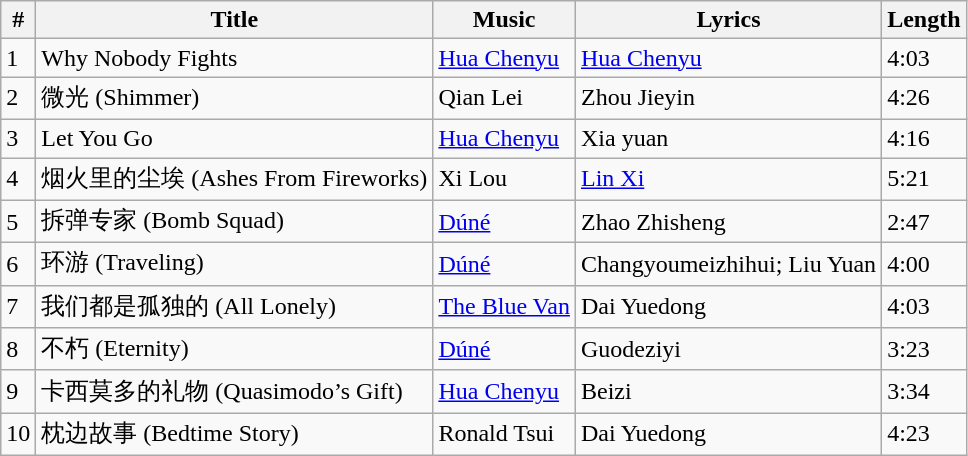<table class="wikitable">
<tr>
<th>#</th>
<th>Title</th>
<th>Music</th>
<th>Lyrics</th>
<th>Length</th>
</tr>
<tr>
<td>1</td>
<td>Why Nobody Fights</td>
<td><a href='#'>Hua Chenyu</a></td>
<td><a href='#'>Hua Chenyu</a></td>
<td>4:03</td>
</tr>
<tr>
<td>2</td>
<td>微光 (Shimmer)</td>
<td>Qian Lei</td>
<td>Zhou Jieyin</td>
<td>4:26</td>
</tr>
<tr>
<td>3</td>
<td>Let You Go</td>
<td><a href='#'>Hua Chenyu</a></td>
<td>Xia yuan</td>
<td>4:16</td>
</tr>
<tr>
<td>4</td>
<td>烟火里的尘埃 (Ashes From Fireworks)</td>
<td>Xi Lou</td>
<td><a href='#'>Lin Xi</a></td>
<td>5:21</td>
</tr>
<tr>
<td>5</td>
<td>拆弹专家 (Bomb Squad)</td>
<td><a href='#'>Dúné</a></td>
<td>Zhao Zhisheng</td>
<td>2:47</td>
</tr>
<tr>
<td>6</td>
<td>环游 (Traveling)</td>
<td><a href='#'>Dúné</a></td>
<td>Changyoumeizhihui; Liu Yuan</td>
<td>4:00</td>
</tr>
<tr>
<td>7</td>
<td>我们都是孤独的 (All Lonely)</td>
<td><a href='#'>The Blue Van</a></td>
<td>Dai Yuedong</td>
<td>4:03</td>
</tr>
<tr>
<td>8</td>
<td>不朽 (Eternity)</td>
<td><a href='#'>Dúné</a></td>
<td>Guodeziyi</td>
<td>3:23</td>
</tr>
<tr>
<td>9</td>
<td>卡西莫多的礼物 (Quasimodo’s Gift)</td>
<td><a href='#'>Hua Chenyu</a></td>
<td>Beizi</td>
<td>3:34</td>
</tr>
<tr>
<td>10</td>
<td>枕边故事 (Bedtime Story)</td>
<td>Ronald Tsui</td>
<td>Dai Yuedong</td>
<td>4:23</td>
</tr>
</table>
